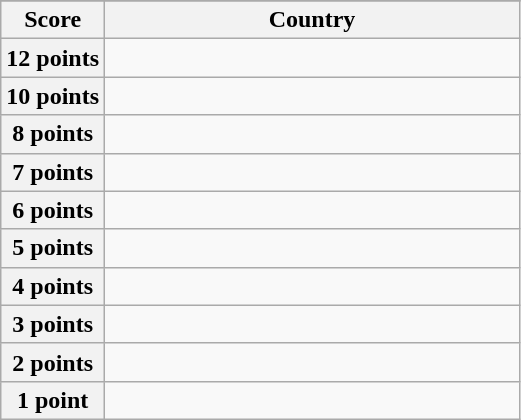<table class="wikitable">
<tr>
</tr>
<tr>
<th scope="col" width="20%">Score</th>
<th scope="col">Country</th>
</tr>
<tr>
<th scope="row">12 points</th>
<td></td>
</tr>
<tr>
<th scope="row">10 points</th>
<td></td>
</tr>
<tr>
<th scope="row">8 points</th>
<td></td>
</tr>
<tr>
<th scope="row">7 points</th>
<td></td>
</tr>
<tr>
<th scope="row">6 points</th>
<td></td>
</tr>
<tr>
<th scope="row">5 points</th>
<td></td>
</tr>
<tr>
<th scope="row">4 points</th>
<td></td>
</tr>
<tr>
<th scope="row">3 points</th>
<td></td>
</tr>
<tr>
<th scope="row">2 points</th>
<td></td>
</tr>
<tr>
<th scope="row">1 point</th>
<td></td>
</tr>
</table>
